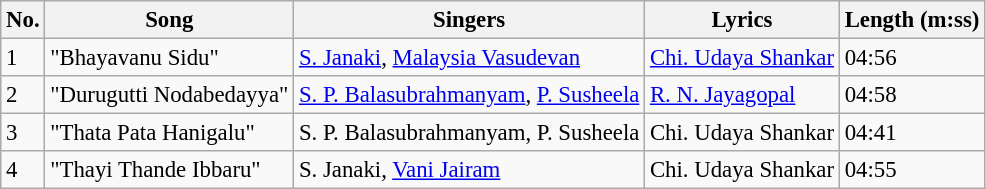<table class="wikitable" style="font-size:95%;">
<tr>
<th>No.</th>
<th>Song</th>
<th>Singers</th>
<th>Lyrics</th>
<th>Length (m:ss)</th>
</tr>
<tr>
<td>1</td>
<td>"Bhayavanu Sidu"</td>
<td><a href='#'>S. Janaki</a>, <a href='#'>Malaysia Vasudevan</a></td>
<td><a href='#'>Chi. Udaya Shankar</a></td>
<td>04:56</td>
</tr>
<tr>
<td>2</td>
<td>"Durugutti Nodabedayya"</td>
<td><a href='#'>S. P. Balasubrahmanyam</a>, <a href='#'>P. Susheela</a></td>
<td><a href='#'>R. N. Jayagopal</a></td>
<td>04:58</td>
</tr>
<tr>
<td>3</td>
<td>"Thata Pata Hanigalu"</td>
<td>S. P. Balasubrahmanyam, P. Susheela</td>
<td>Chi. Udaya Shankar</td>
<td>04:41</td>
</tr>
<tr>
<td>4</td>
<td>"Thayi Thande Ibbaru"</td>
<td>S. Janaki, <a href='#'>Vani Jairam</a></td>
<td>Chi. Udaya Shankar</td>
<td>04:55</td>
</tr>
</table>
